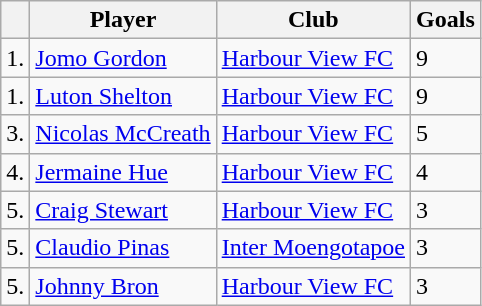<table class="wikitable">
<tr>
<th></th>
<th>Player</th>
<th>Club</th>
<th>Goals</th>
</tr>
<tr>
<td>1.</td>
<td> <a href='#'>Jomo Gordon</a></td>
<td><a href='#'>Harbour View FC</a></td>
<td>9</td>
</tr>
<tr>
<td>1.</td>
<td> <a href='#'>Luton Shelton</a></td>
<td><a href='#'>Harbour View FC</a></td>
<td>9</td>
</tr>
<tr>
<td>3.</td>
<td> <a href='#'>Nicolas McCreath</a></td>
<td><a href='#'>Harbour View FC</a></td>
<td>5</td>
</tr>
<tr>
<td>4.</td>
<td> <a href='#'>Jermaine Hue</a></td>
<td><a href='#'>Harbour View FC</a></td>
<td>4</td>
</tr>
<tr>
<td>5.</td>
<td> <a href='#'>Craig Stewart</a></td>
<td><a href='#'>Harbour View FC</a></td>
<td>3</td>
</tr>
<tr>
<td>5.</td>
<td> <a href='#'>Claudio Pinas</a></td>
<td><a href='#'>Inter Moengotapoe</a></td>
<td>3</td>
</tr>
<tr>
<td>5.</td>
<td> <a href='#'>Johnny Bron</a></td>
<td><a href='#'>Harbour View FC</a></td>
<td>3</td>
</tr>
</table>
